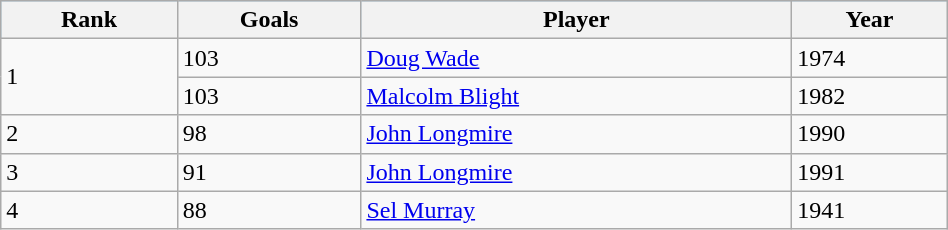<table class="wikitable" style="width:50%;">
<tr style="background:#87cefa;">
<th>Rank</th>
<th>Goals</th>
<th>Player</th>
<th>Year</th>
</tr>
<tr>
<td rowspan= 2>1</td>
<td>103</td>
<td><a href='#'>Doug Wade</a></td>
<td>1974</td>
</tr>
<tr>
<td>103</td>
<td><a href='#'>Malcolm Blight</a></td>
<td>1982</td>
</tr>
<tr>
<td>2</td>
<td>98</td>
<td><a href='#'>John Longmire</a></td>
<td>1990</td>
</tr>
<tr>
<td>3</td>
<td>91</td>
<td><a href='#'>John Longmire</a></td>
<td>1991</td>
</tr>
<tr>
<td>4</td>
<td>88</td>
<td><a href='#'>Sel Murray</a></td>
<td>1941</td>
</tr>
</table>
